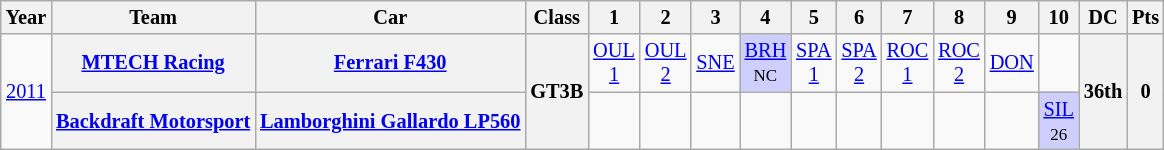<table class="wikitable" style="text-align:center; font-size:85%">
<tr>
<th>Year</th>
<th>Team</th>
<th>Car</th>
<th>Class</th>
<th>1</th>
<th>2</th>
<th>3</th>
<th>4</th>
<th>5</th>
<th>6</th>
<th>7</th>
<th>8</th>
<th>9</th>
<th>10</th>
<th>DC</th>
<th>Pts</th>
</tr>
<tr>
<td rowspan=2><a href='#'>2011</a></td>
<th nowrap><a href='#'>MTECH Racing</a></th>
<th nowrap><a href='#'>Ferrari F430</a></th>
<th rowspan=2><span>GT3B</span></th>
<td><a href='#'>OUL<br>1</a></td>
<td><a href='#'>OUL<br>2</a></td>
<td><a href='#'>SNE</a></td>
<td style="background:#CFCFFF;"><a href='#'>BRH</a><br><small>NC</small></td>
<td><a href='#'>SPA<br>1</a></td>
<td><a href='#'>SPA<br>2</a></td>
<td><a href='#'>ROC<br>1</a></td>
<td><a href='#'>ROC<br>2</a></td>
<td><a href='#'>DON</a></td>
<td></td>
<th rowspan=2>36th</th>
<th rowspan=2>0</th>
</tr>
<tr>
<th nowrap><a href='#'>Backdraft Motorsport</a></th>
<th nowrap><a href='#'>Lamborghini Gallardo LP560</a></th>
<td></td>
<td></td>
<td></td>
<td></td>
<td></td>
<td></td>
<td></td>
<td></td>
<td></td>
<td style="background:#CFCFFF;"><a href='#'>SIL</a><br><small>26</small></td>
</tr>
</table>
